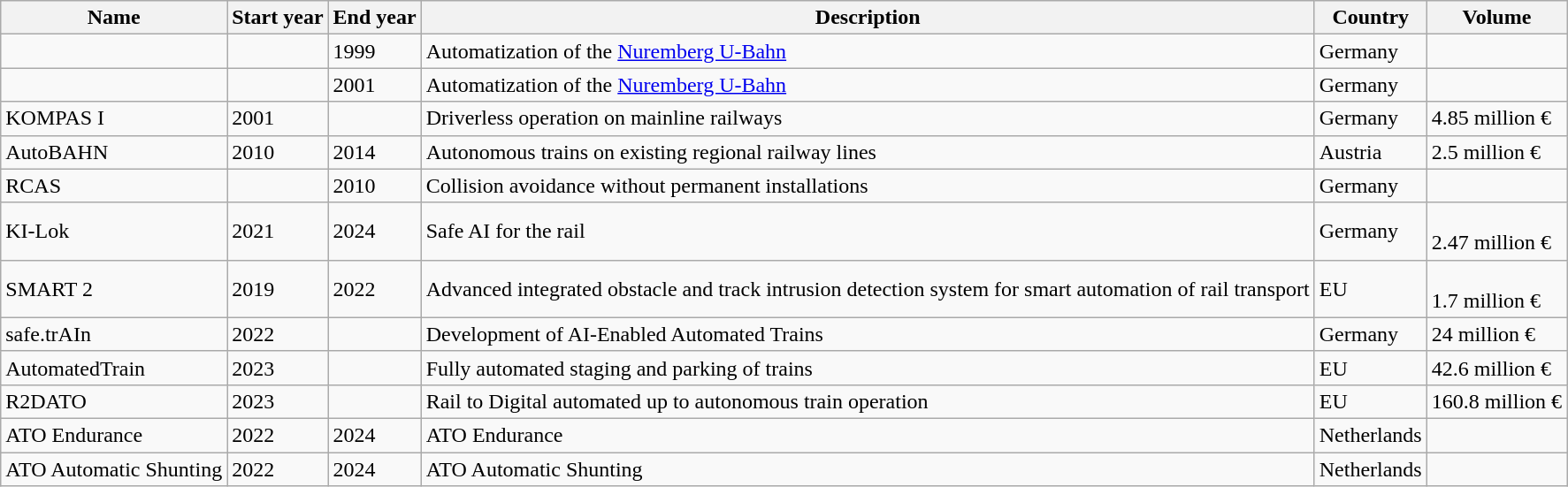<table class="wikitable">
<tr>
<th>Name</th>
<th>Start year</th>
<th>End year</th>
<th>Description</th>
<th>Country</th>
<th>Volume</th>
</tr>
<tr>
<td></td>
<td></td>
<td>1999</td>
<td>Automatization of the <a href='#'>Nuremberg U-Bahn</a></td>
<td>Germany</td>
<td></td>
</tr>
<tr>
<td></td>
<td></td>
<td>2001</td>
<td>Automatization of the <a href='#'>Nuremberg U-Bahn</a></td>
<td>Germany</td>
<td></td>
</tr>
<tr>
<td>KOMPAS I</td>
<td>2001</td>
<td></td>
<td>Driverless operation on mainline railways</td>
<td>Germany</td>
<td>4.85 million €</td>
</tr>
<tr>
<td>AutoBAHN</td>
<td>2010</td>
<td>2014</td>
<td>Autonomous trains on existing regional railway lines</td>
<td>Austria</td>
<td>2.5 million €</td>
</tr>
<tr>
<td>RCAS</td>
<td></td>
<td>2010</td>
<td>Collision avoidance without permanent installations</td>
<td>Germany</td>
<td></td>
</tr>
<tr>
<td>KI-Lok</td>
<td>2021</td>
<td>2024</td>
<td>Safe AI for the rail</td>
<td>Germany</td>
<td><br>2.47 million €</td>
</tr>
<tr>
<td>SMART 2</td>
<td>2019</td>
<td>2022</td>
<td>Advanced integrated obstacle and track intrusion detection system for smart automation of rail transport</td>
<td>EU</td>
<td><br>1.7 million €</td>
</tr>
<tr>
<td>safe.trAIn</td>
<td>2022</td>
<td></td>
<td>Development of AI-Enabled Automated Trains</td>
<td>Germany</td>
<td>24 million €</td>
</tr>
<tr>
<td>AutomatedTrain</td>
<td>2023</td>
<td></td>
<td>Fully automated staging and parking of trains</td>
<td>EU</td>
<td>42.6 million €</td>
</tr>
<tr>
<td>R2DATO</td>
<td>2023</td>
<td></td>
<td>Rail to Digital automated up to autonomous train operation</td>
<td>EU</td>
<td>160.8 million €</td>
</tr>
<tr>
<td>ATO Endurance</td>
<td>2022</td>
<td>2024</td>
<td>ATO Endurance</td>
<td>Netherlands</td>
<td></td>
</tr>
<tr>
<td>ATO Automatic Shunting</td>
<td>2022</td>
<td>2024</td>
<td>ATO Automatic Shunting</td>
<td>Netherlands</td>
<td></td>
</tr>
</table>
